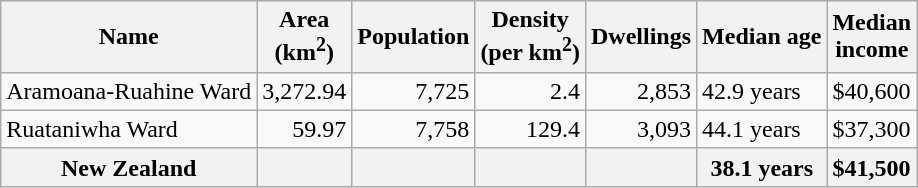<table class="wikitable">
<tr>
<th>Name</th>
<th>Area<br>(km<sup>2</sup>)</th>
<th>Population</th>
<th>Density<br>(per km<sup>2</sup>)</th>
<th>Dwellings</th>
<th>Median age</th>
<th>Median<br>income</th>
</tr>
<tr>
<td>Aramoana-Ruahine Ward</td>
<td style="text-align:right;">3,272.94</td>
<td style="text-align:right;">7,725</td>
<td style="text-align:right;">2.4</td>
<td style="text-align:right;">2,853</td>
<td>42.9 years</td>
<td>$40,600</td>
</tr>
<tr>
<td>Ruataniwha Ward</td>
<td style="text-align:right;">59.97</td>
<td style="text-align:right;">7,758</td>
<td style="text-align:right;">129.4</td>
<td style="text-align:right;">3,093</td>
<td>44.1 years</td>
<td>$37,300</td>
</tr>
<tr>
<th>New Zealand</th>
<th></th>
<th></th>
<th></th>
<th></th>
<th>38.1 years</th>
<th style="text-align:left;">$41,500</th>
</tr>
</table>
